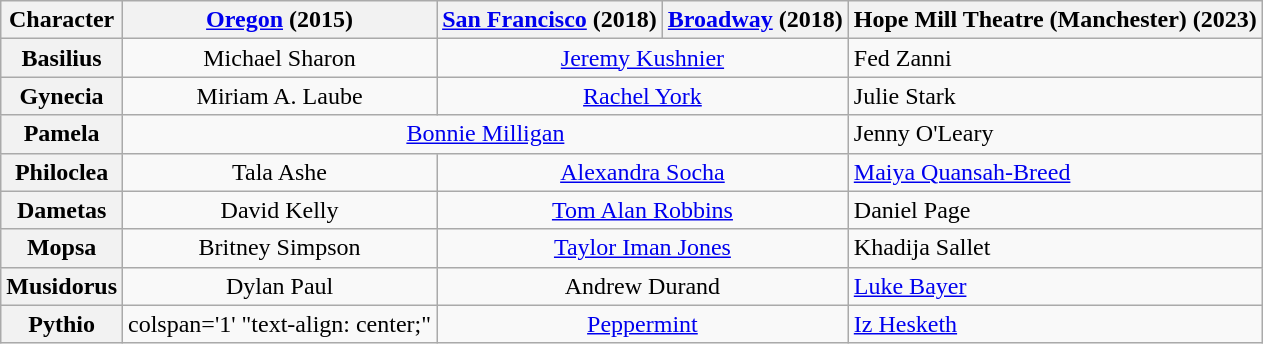<table class="wikitable" style="width:1000;">
<tr>
<th>Character</th>
<th><a href='#'>Oregon</a> (2015)</th>
<th><a href='#'>San Francisco</a> (2018)</th>
<th><a href='#'>Broadway</a> (2018)</th>
<th>Hope Mill Theatre (Manchester) (2023)</th>
</tr>
<tr>
<th>Basilius</th>
<td colspan="1" align="center">Michael Sharon</td>
<td colspan="2" align="center"><a href='#'>Jeremy Kushnier</a></td>
<td>Fed Zanni</td>
</tr>
<tr>
<th>Gynecia</th>
<td colspan="1" align="center">Miriam A. Laube</td>
<td colspan="2" align="center"><a href='#'>Rachel York</a></td>
<td>Julie Stark</td>
</tr>
<tr>
<th>Pamela</th>
<td colspan="3" align="center"><a href='#'>Bonnie Milligan</a></td>
<td>Jenny O'Leary</td>
</tr>
<tr>
<th>Philoclea</th>
<td colspan="1" align="center">Tala Ashe</td>
<td colspan="2" align="center"><a href='#'>Alexandra Socha</a></td>
<td><a href='#'>Maiya Quansah-Breed</a></td>
</tr>
<tr>
<th>Dametas</th>
<td colspan="1" align="center">David Kelly</td>
<td colspan="2" align="center"><a href='#'>Tom Alan Robbins</a></td>
<td>Daniel Page</td>
</tr>
<tr>
<th>Mopsa</th>
<td colspan="1" align="center">Britney Simpson</td>
<td colspan="2" align="center"><a href='#'>Taylor Iman Jones</a></td>
<td>Khadija Sallet</td>
</tr>
<tr>
<th>Musidorus</th>
<td colspan="1" align="center">Dylan Paul</td>
<td colspan="2" align="center">Andrew Durand</td>
<td><a href='#'>Luke Bayer</a></td>
</tr>
<tr>
<th>Pythio</th>
<td>colspan='1' "text-align: center;" </td>
<td colspan="2" align="center"><a href='#'>Peppermint</a></td>
<td><a href='#'>Iz Hesketh</a></td>
</tr>
</table>
